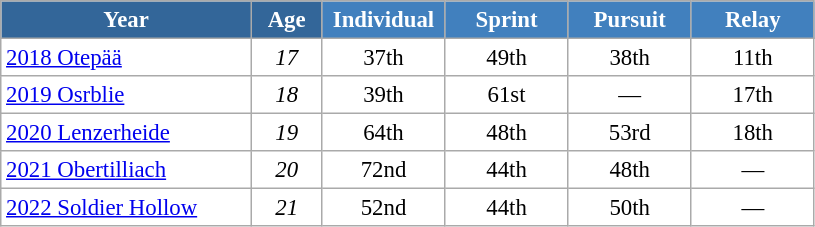<table class="wikitable" style="font-size:95%; text-align:center; border:grey solid 1px; border-collapse:collapse; background:#ffffff;">
<tr>
<th style="background-color:#369; color:white;    width:160px;">Year</th>
<th style="background-color:#369; color:white;    width:40px;">Age</th>
<th style="background-color:#4180be; color:white; width:75px;">Individual</th>
<th style="background-color:#4180be; color:white; width:75px;">Sprint</th>
<th style="background-color:#4180be; color:white; width:75px;">Pursuit</th>
<th style="background-color:#4180be; color:white; width:75px;">Relay</th>
</tr>
<tr>
<td align=left> <a href='#'>2018 Otepää</a></td>
<td><em>17</em></td>
<td>37th</td>
<td>49th</td>
<td>38th</td>
<td>11th</td>
</tr>
<tr>
<td align=left> <a href='#'>2019 Osrblie</a></td>
<td><em>18</em></td>
<td>39th</td>
<td>61st</td>
<td>—</td>
<td>17th</td>
</tr>
<tr>
<td align=left> <a href='#'>2020 Lenzerheide</a></td>
<td><em>19</em></td>
<td>64th</td>
<td>48th</td>
<td>53rd</td>
<td>18th</td>
</tr>
<tr>
<td align=left> <a href='#'>2021 Obertilliach</a></td>
<td><em>20</em></td>
<td>72nd</td>
<td>44th</td>
<td>48th</td>
<td>—</td>
</tr>
<tr>
<td align=left> <a href='#'>2022 Soldier Hollow</a></td>
<td><em>21</em></td>
<td>52nd</td>
<td>44th</td>
<td>50th</td>
<td>—</td>
</tr>
</table>
